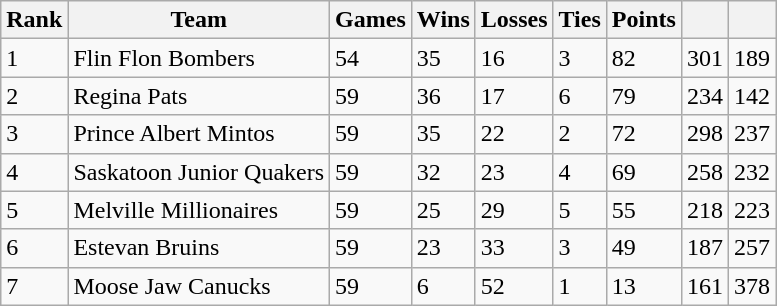<table class="wikitable">
<tr>
<th>Rank</th>
<th>Team</th>
<th>Games</th>
<th>Wins</th>
<th>Losses</th>
<th>Ties</th>
<th>Points</th>
<th></th>
<th></th>
</tr>
<tr>
<td>1</td>
<td>Flin Flon Bombers</td>
<td>54</td>
<td>35</td>
<td>16</td>
<td>3</td>
<td>82</td>
<td>301</td>
<td>189</td>
</tr>
<tr>
<td>2</td>
<td>Regina Pats</td>
<td>59</td>
<td>36</td>
<td>17</td>
<td>6</td>
<td>79</td>
<td>234</td>
<td>142</td>
</tr>
<tr>
<td>3</td>
<td>Prince Albert Mintos</td>
<td>59</td>
<td>35</td>
<td>22</td>
<td>2</td>
<td>72</td>
<td>298</td>
<td>237</td>
</tr>
<tr>
<td>4</td>
<td>Saskatoon Junior Quakers</td>
<td>59</td>
<td>32</td>
<td>23</td>
<td>4</td>
<td>69</td>
<td>258</td>
<td>232</td>
</tr>
<tr>
<td>5</td>
<td>Melville Millionaires</td>
<td>59</td>
<td>25</td>
<td>29</td>
<td>5</td>
<td>55</td>
<td>218</td>
<td>223</td>
</tr>
<tr>
<td>6</td>
<td>Estevan Bruins</td>
<td>59</td>
<td>23</td>
<td>33</td>
<td>3</td>
<td>49</td>
<td>187</td>
<td>257</td>
</tr>
<tr>
<td>7</td>
<td>Moose Jaw Canucks</td>
<td>59</td>
<td>6</td>
<td>52</td>
<td>1</td>
<td>13</td>
<td>161</td>
<td>378</td>
</tr>
</table>
